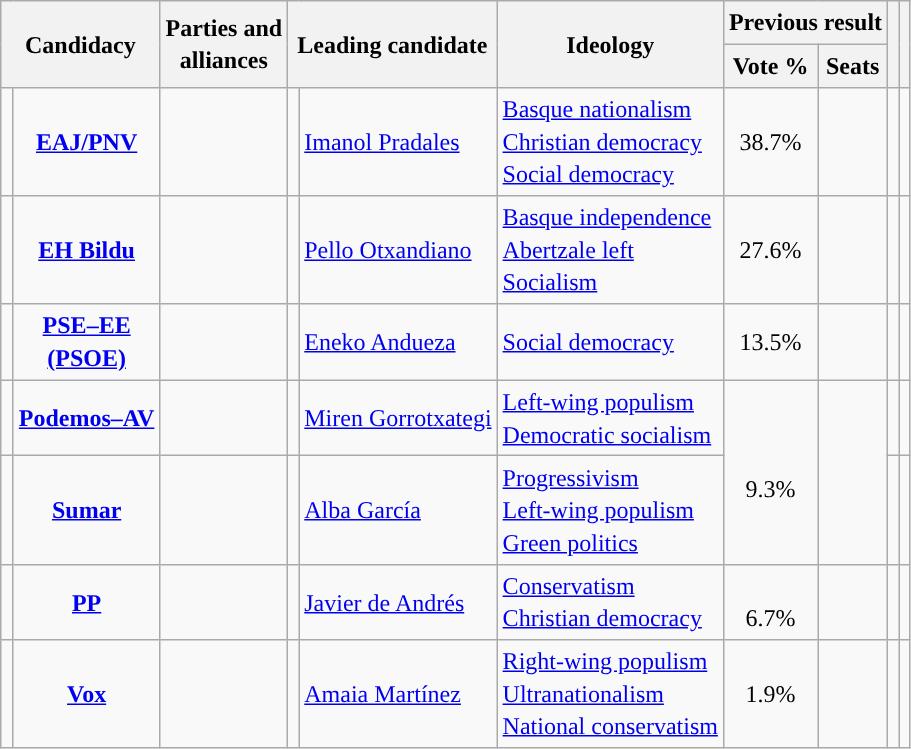<table class="wikitable" style="line-height:1.35em; text-align:left;">
<tr>
<th colspan="2" rowspan="2">Candidacy</th>
<th rowspan="2">Parties and<br>alliances</th>
<th colspan="2" rowspan="2">Leading candidate</th>
<th rowspan="2">Ideology</th>
<th colspan="2">Previous result</th>
<th rowspan="2"></th>
<th rowspan="2"></th>
</tr>
<tr>
<th>Vote %</th>
<th>Seats</th>
</tr>
<tr>
<td width="1" style="color:inherit;background:"></td>
<td align="center"><strong><a href='#'>EAJ/PNV</a></strong></td>
<td></td>
<td></td>
<td><a href='#'>Imanol Pradales</a></td>
<td><a href='#'>Basque nationalism</a><br><a href='#'>Christian democracy</a><br><a href='#'>Social democracy</a></td>
<td align="center">38.7%</td>
<td></td>
<td></td>
<td><br></td>
</tr>
<tr>
<td style="color:inherit;background:"></td>
<td align="center"><strong><a href='#'>EH Bildu</a></strong></td>
<td></td>
<td></td>
<td><a href='#'>Pello Otxandiano</a></td>
<td><a href='#'>Basque independence</a><br><a href='#'>Abertzale left</a><br><a href='#'>Socialism</a></td>
<td align="center">27.6%</td>
<td></td>
<td></td>
<td><br></td>
</tr>
<tr>
<td style="color:inherit;background:"></td>
<td align="center"><strong><a href='#'>PSE–EE<br>(PSOE)</a></strong></td>
<td></td>
<td></td>
<td><a href='#'>Eneko Andueza</a></td>
<td><a href='#'>Social democracy</a></td>
<td align="center">13.5%</td>
<td></td>
<td></td>
<td></td>
</tr>
<tr>
<td style="color:inherit;background:"></td>
<td align="center"><strong><a href='#'>Podemos–AV</a></strong></td>
<td></td>
<td></td>
<td><a href='#'>Miren Gorrotxategi</a></td>
<td><a href='#'>Left-wing populism</a><br><a href='#'>Democratic socialism</a></td>
<td rowspan="2" align="center"><br>9.3%<br></td>
<td rowspan="2"></td>
<td></td>
<td><br><br></td>
</tr>
<tr>
<td style="color:inherit;background:"></td>
<td align="center"><strong><a href='#'>Sumar</a></strong></td>
<td></td>
<td></td>
<td><a href='#'>Alba García</a></td>
<td><a href='#'>Progressivism</a><br><a href='#'>Left-wing populism</a><br><a href='#'>Green politics</a></td>
<td></td>
<td><br></td>
</tr>
<tr>
<td style="color:inherit;background:"></td>
<td align="center"><strong><a href='#'>PP</a></strong></td>
<td></td>
<td></td>
<td><a href='#'>Javier de Andrés</a></td>
<td><a href='#'>Conservatism</a><br><a href='#'>Christian democracy</a></td>
<td align="center"><br>6.7%<br></td>
<td></td>
<td></td>
<td></td>
</tr>
<tr>
<td style="color:inherit;background:"></td>
<td align="center"><strong><a href='#'>Vox</a></strong></td>
<td></td>
<td></td>
<td><a href='#'>Amaia Martínez</a></td>
<td><a href='#'>Right-wing populism</a><br><a href='#'>Ultranationalism</a><br><a href='#'>National conservatism</a></td>
<td align="center">1.9%</td>
<td></td>
<td></td>
<td></td>
</tr>
</table>
